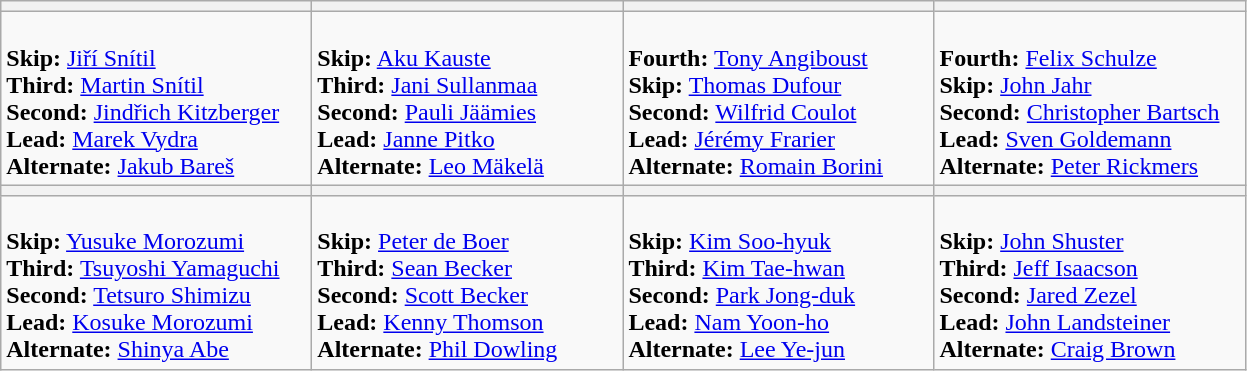<table class="wikitable">
<tr>
<th width=200></th>
<th width=200></th>
<th width=200></th>
<th width=200></th>
</tr>
<tr>
<td><br><strong>Skip:</strong> <a href='#'>Jiří Snítil</a><br>
<strong>Third:</strong> <a href='#'>Martin Snítil</a><br>
<strong>Second:</strong> <a href='#'>Jindřich Kitzberger</a><br>
<strong>Lead:</strong> <a href='#'>Marek Vydra</a><br>
<strong>Alternate:</strong> <a href='#'>Jakub Bareš</a></td>
<td><br><strong>Skip:</strong> <a href='#'>Aku Kauste</a><br>
<strong>Third:</strong> <a href='#'>Jani Sullanmaa</a><br>
<strong>Second:</strong> <a href='#'>Pauli Jäämies</a><br>
<strong>Lead:</strong> <a href='#'>Janne Pitko</a><br>
<strong>Alternate:</strong> <a href='#'>Leo Mäkelä</a></td>
<td><br><strong>Fourth:</strong> <a href='#'>Tony Angiboust</a><br>
<strong>Skip:</strong> <a href='#'>Thomas Dufour</a><br>
<strong>Second:</strong> <a href='#'>Wilfrid Coulot</a><br>
<strong>Lead:</strong> <a href='#'>Jérémy Frarier</a><br>
<strong>Alternate:</strong> <a href='#'>Romain Borini</a></td>
<td><br><strong>Fourth:</strong> <a href='#'>Felix Schulze</a><br>
<strong>Skip:</strong> <a href='#'>John Jahr</a><br>
<strong>Second:</strong> <a href='#'>Christopher Bartsch</a><br>
<strong>Lead:</strong> <a href='#'>Sven Goldemann</a><br>
<strong>Alternate:</strong> <a href='#'>Peter Rickmers</a></td>
</tr>
<tr>
<th width=200></th>
<th width=200></th>
<th width=200></th>
<th width=200></th>
</tr>
<tr>
<td><br><strong>Skip:</strong> <a href='#'>Yusuke Morozumi</a><br>
<strong>Third:</strong> <a href='#'>Tsuyoshi Yamaguchi</a><br>
<strong>Second:</strong> <a href='#'>Tetsuro Shimizu</a><br>
<strong>Lead:</strong> <a href='#'>Kosuke Morozumi</a><br>
<strong>Alternate:</strong> <a href='#'>Shinya Abe</a></td>
<td><br><strong>Skip:</strong> <a href='#'>Peter de Boer</a><br>
<strong>Third:</strong> <a href='#'>Sean Becker</a><br>
<strong>Second:</strong> <a href='#'>Scott Becker</a><br>
<strong>Lead:</strong> <a href='#'>Kenny Thomson</a><br>
<strong>Alternate:</strong> <a href='#'>Phil Dowling</a></td>
<td><br><strong>Skip:</strong> <a href='#'>Kim Soo-hyuk</a><br>
<strong>Third:</strong> <a href='#'>Kim Tae-hwan</a><br>
<strong>Second:</strong> <a href='#'>Park Jong-duk</a><br>
<strong>Lead:</strong> <a href='#'>Nam Yoon-ho</a><br>
<strong>Alternate:</strong> <a href='#'>Lee Ye-jun</a></td>
<td><br><strong>Skip:</strong> <a href='#'>John Shuster</a><br>
<strong>Third:</strong> <a href='#'>Jeff Isaacson</a><br>
<strong>Second:</strong> <a href='#'>Jared Zezel</a><br>
<strong>Lead:</strong> <a href='#'>John Landsteiner</a><br>
<strong>Alternate:</strong> <a href='#'>Craig Brown</a></td>
</tr>
</table>
